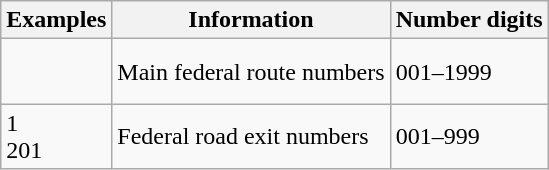<table class="wikitable">
<tr>
<th>Examples</th>
<th>Information</th>
<th>Number digits</th>
</tr>
<tr>
<td><br><br></td>
<td>Main federal route numbers</td>
<td>001–1999</td>
</tr>
<tr>
<td>1<br>201</td>
<td>Federal road exit numbers</td>
<td>001–999</td>
</tr>
</table>
